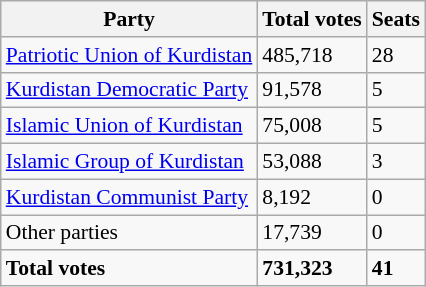<table class="wikitable" style="border:1px solid #8888aa; background:#f8f8f8; padding:0; font-size:90%;">
<tr>
<th>Party</th>
<th>Total votes</th>
<th>Seats</th>
</tr>
<tr>
<td><a href='#'>Patriotic Union of Kurdistan</a></td>
<td>485,718</td>
<td>28</td>
</tr>
<tr>
<td><a href='#'>Kurdistan Democratic Party</a></td>
<td>91,578</td>
<td>5</td>
</tr>
<tr>
<td><a href='#'>Islamic Union of Kurdistan</a></td>
<td>75,008</td>
<td>5</td>
</tr>
<tr>
<td><a href='#'>Islamic Group of Kurdistan</a></td>
<td>53,088</td>
<td>3</td>
</tr>
<tr>
<td><a href='#'>Kurdistan Communist Party</a></td>
<td>8,192</td>
<td>0</td>
</tr>
<tr>
<td>Other parties</td>
<td>17,739</td>
<td>0</td>
</tr>
<tr>
<td><strong>Total votes</strong></td>
<td><strong>731,323</strong></td>
<td><strong>41</strong></td>
</tr>
</table>
